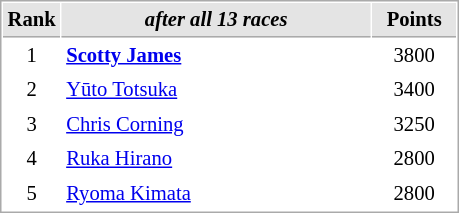<table cellspacing="1" cellpadding="3" style="border:1px solid #aaa; font-size:86%;">
<tr style="background:#e4e4e4;">
<th style="border-bottom:1px solid #aaa; width:10px;">Rank</th>
<th style="border-bottom:1px solid #aaa; width:200px;"><em>after all 13 races</em></th>
<th style="border-bottom:1px solid #aaa; width:50px;">Points</th>
</tr>
<tr>
<td align=center>1</td>
<td><strong> <a href='#'>Scotty James</a></strong></td>
<td align=center>3800</td>
</tr>
<tr>
<td align=center>2</td>
<td> <a href='#'>Yūto Totsuka</a></td>
<td align=center>3400</td>
</tr>
<tr>
<td align=center>3</td>
<td> <a href='#'>Chris Corning</a></td>
<td align=center>3250</td>
</tr>
<tr>
<td align=center>4</td>
<td> <a href='#'>Ruka Hirano</a></td>
<td align=center>2800</td>
</tr>
<tr>
<td align=center>5</td>
<td> <a href='#'>Ryoma Kimata</a></td>
<td align=center>2800</td>
</tr>
</table>
